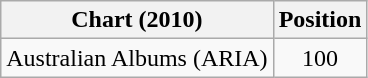<table class="wikitable plainrowheaders">
<tr>
<th>Chart (2010)</th>
<th>Position</th>
</tr>
<tr>
<td>Australian Albums (ARIA)</td>
<td style="text-align:center">100</td>
</tr>
</table>
